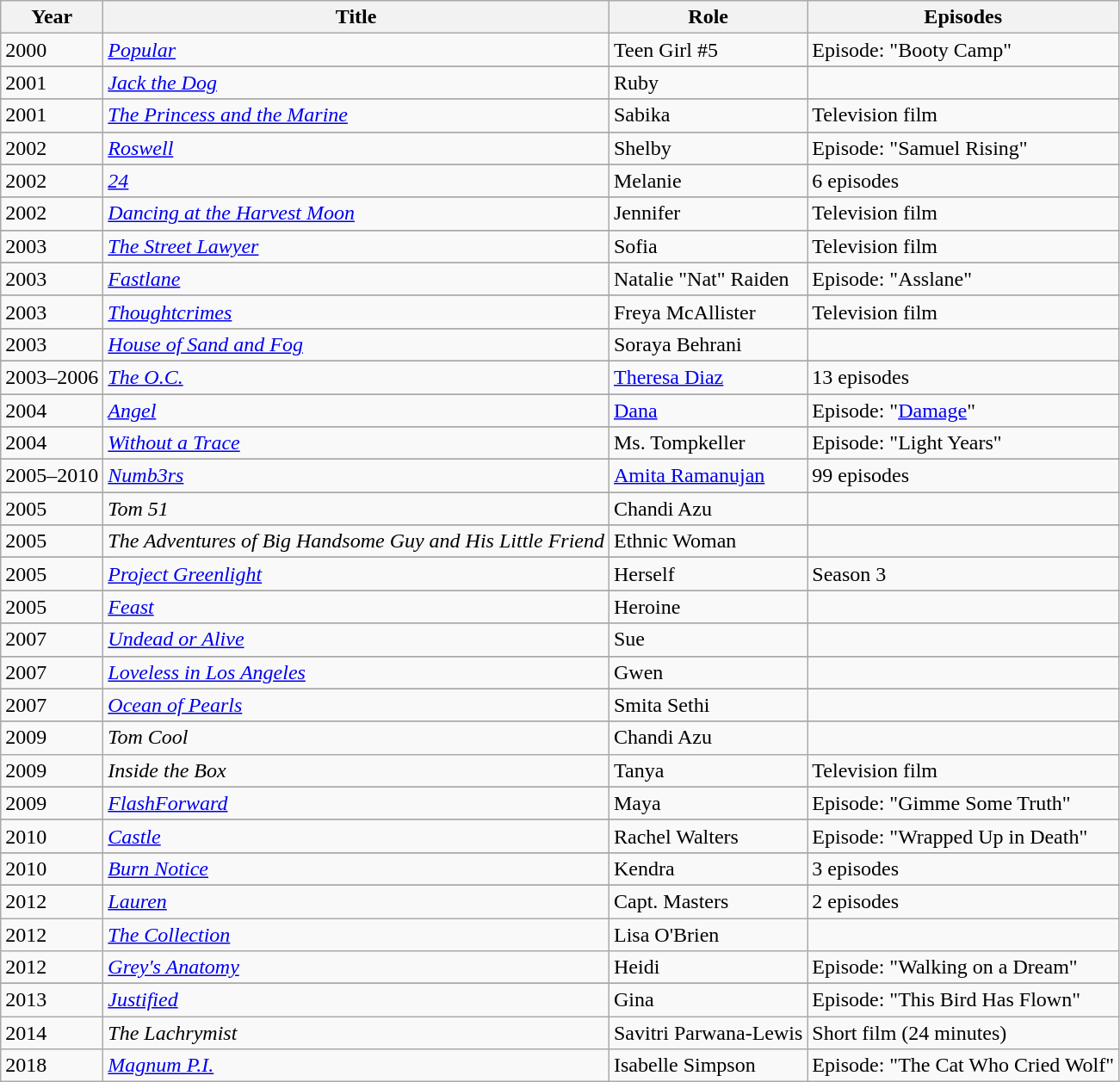<table class="wikitable sortable">
<tr>
<th>Year</th>
<th>Title</th>
<th>Role</th>
<th class="unsortable">Episodes</th>
</tr>
<tr>
<td>2000</td>
<td><em><a href='#'>Popular</a></em></td>
<td>Teen Girl #5</td>
<td>Episode: "Booty Camp"</td>
</tr>
<tr>
</tr>
<tr>
<td>2001</td>
<td><em><a href='#'>Jack the Dog</a></em></td>
<td>Ruby</td>
<td></td>
</tr>
<tr>
</tr>
<tr>
<td>2001</td>
<td><em><a href='#'>The Princess and the Marine</a></em></td>
<td>Sabika</td>
<td>Television film</td>
</tr>
<tr>
</tr>
<tr>
<td>2002</td>
<td><em><a href='#'>Roswell</a></em></td>
<td>Shelby</td>
<td>Episode: "Samuel Rising"</td>
</tr>
<tr>
</tr>
<tr>
<td>2002</td>
<td><em><a href='#'>24</a></em></td>
<td>Melanie</td>
<td>6 episodes</td>
</tr>
<tr>
</tr>
<tr>
<td>2002</td>
<td><em><a href='#'>Dancing at the Harvest Moon</a></em></td>
<td>Jennifer</td>
<td>Television film</td>
</tr>
<tr>
</tr>
<tr>
<td>2003</td>
<td><em><a href='#'>The Street Lawyer</a></em></td>
<td>Sofia</td>
<td>Television film</td>
</tr>
<tr>
</tr>
<tr>
<td>2003</td>
<td><em><a href='#'>Fastlane</a></em></td>
<td>Natalie "Nat" Raiden</td>
<td>Episode: "Asslane"</td>
</tr>
<tr>
</tr>
<tr>
<td>2003</td>
<td><em><a href='#'>Thoughtcrimes</a></em></td>
<td>Freya McAllister</td>
<td>Television film</td>
</tr>
<tr>
</tr>
<tr>
<td>2003</td>
<td><em><a href='#'>House of Sand and Fog</a></em></td>
<td>Soraya Behrani</td>
<td></td>
</tr>
<tr>
</tr>
<tr>
<td>2003–2006</td>
<td><em><a href='#'>The O.C.</a></em></td>
<td><a href='#'>Theresa Diaz</a></td>
<td>13 episodes</td>
</tr>
<tr>
</tr>
<tr>
<td>2004</td>
<td><em><a href='#'>Angel</a></em></td>
<td><a href='#'>Dana</a></td>
<td>Episode: "<a href='#'>Damage</a>"</td>
</tr>
<tr>
</tr>
<tr>
<td>2004</td>
<td><em><a href='#'>Without a Trace</a></em></td>
<td>Ms. Tompkeller</td>
<td>Episode: "Light Years"</td>
</tr>
<tr>
</tr>
<tr>
<td>2005–2010</td>
<td><em><a href='#'>Numb3rs</a></em></td>
<td><a href='#'>Amita Ramanujan</a></td>
<td>99 episodes</td>
</tr>
<tr>
</tr>
<tr>
<td>2005</td>
<td><em>Tom 51</em></td>
<td>Chandi Azu</td>
<td></td>
</tr>
<tr>
</tr>
<tr>
<td>2005</td>
<td><em>The Adventures of Big Handsome Guy and His Little Friend</em></td>
<td>Ethnic Woman</td>
<td></td>
</tr>
<tr>
</tr>
<tr>
<td>2005</td>
<td><em><a href='#'>Project Greenlight</a></em></td>
<td>Herself</td>
<td>Season 3</td>
</tr>
<tr>
</tr>
<tr>
<td>2005</td>
<td><em><a href='#'>Feast</a></em></td>
<td>Heroine</td>
<td></td>
</tr>
<tr>
</tr>
<tr>
<td>2007</td>
<td><em><a href='#'>Undead or Alive</a></em></td>
<td>Sue</td>
<td></td>
</tr>
<tr>
</tr>
<tr>
<td>2007</td>
<td><em><a href='#'>Loveless in Los Angeles</a></em></td>
<td>Gwen</td>
<td></td>
</tr>
<tr>
</tr>
<tr>
<td>2007</td>
<td><em><a href='#'>Ocean of Pearls</a></em></td>
<td>Smita Sethi</td>
<td></td>
</tr>
<tr>
</tr>
<tr>
<td>2009</td>
<td><em>Tom Cool</em></td>
<td>Chandi Azu</td>
<td></td>
</tr>
<tr>
<td>2009</td>
<td><em>Inside the Box</em></td>
<td>Tanya</td>
<td>Television film</td>
</tr>
<tr>
</tr>
<tr>
<td>2009</td>
<td><em><a href='#'>FlashForward</a></em></td>
<td>Maya</td>
<td>Episode: "Gimme Some Truth"</td>
</tr>
<tr>
</tr>
<tr>
<td>2010</td>
<td><em><a href='#'>Castle</a></em></td>
<td>Rachel Walters</td>
<td>Episode: "Wrapped Up in Death"</td>
</tr>
<tr>
</tr>
<tr>
<td>2010</td>
<td><em><a href='#'>Burn Notice</a></em></td>
<td>Kendra</td>
<td>3 episodes</td>
</tr>
<tr>
</tr>
<tr>
<td>2012</td>
<td><em><a href='#'>Lauren</a></em></td>
<td>Capt. Masters</td>
<td>2 episodes</td>
</tr>
<tr>
<td>2012</td>
<td><em><a href='#'>The Collection</a></em></td>
<td>Lisa O'Brien</td>
<td></td>
</tr>
<tr>
<td>2012</td>
<td><em><a href='#'>Grey's Anatomy</a></em></td>
<td>Heidi</td>
<td>Episode: "Walking on a Dream"</td>
</tr>
<tr>
</tr>
<tr>
<td>2013</td>
<td><em><a href='#'>Justified</a></em></td>
<td>Gina</td>
<td>Episode: "This Bird Has Flown"</td>
</tr>
<tr>
<td>2014</td>
<td><em>The Lachrymist</em></td>
<td>Savitri Parwana-Lewis</td>
<td>Short film (24 minutes)</td>
</tr>
<tr>
<td>2018</td>
<td><em><a href='#'>Magnum P.I.</a></em></td>
<td>Isabelle Simpson</td>
<td>Episode: "The Cat Who Cried Wolf"</td>
</tr>
</table>
